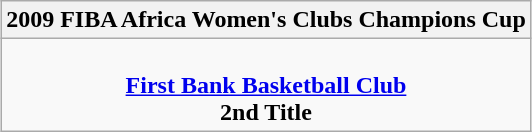<table class=wikitable style="text-align:center; margin:auto">
<tr>
<th>2009 FIBA Africa Women's Clubs Champions Cup</th>
</tr>
<tr>
<td><br><strong><a href='#'>First Bank Basketball Club</a></strong><br><strong>2nd Title</strong></td>
</tr>
</table>
